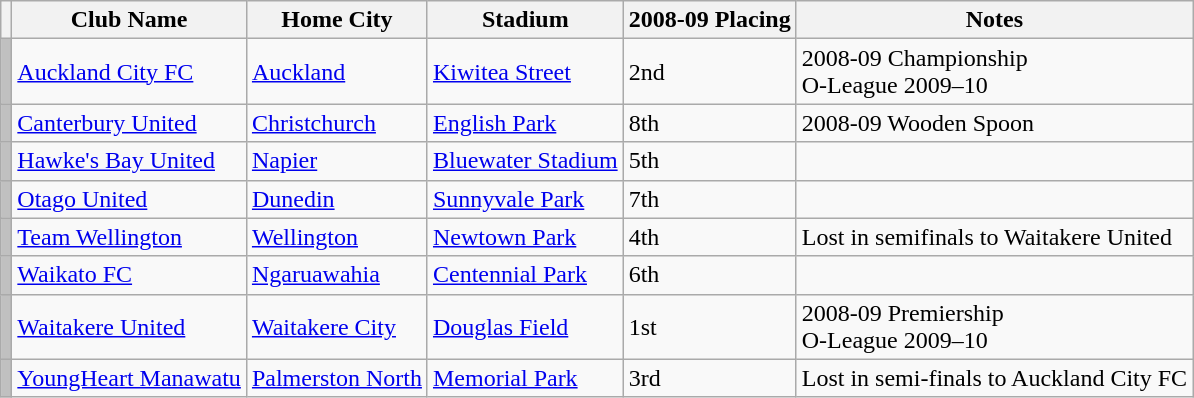<table class="wikitable sortable">
<tr>
<th></th>
<th>Club Name</th>
<th>Home City</th>
<th>Stadium</th>
<th>2008-09 Placing</th>
<th>Notes</th>
</tr>
<tr>
<td style="background:silver"></td>
<td><a href='#'>Auckland City FC</a></td>
<td><a href='#'>Auckland</a></td>
<td><a href='#'>Kiwitea Street</a></td>
<td>2nd</td>
<td>2008-09 Championship<br>O-League 2009–10</td>
</tr>
<tr>
<td style="background:silver"></td>
<td><a href='#'>Canterbury United</a></td>
<td><a href='#'>Christchurch</a></td>
<td><a href='#'>English Park</a></td>
<td>8th</td>
<td>2008-09 Wooden Spoon</td>
</tr>
<tr>
<td style="background:silver"></td>
<td><a href='#'>Hawke's Bay United</a></td>
<td><a href='#'>Napier</a></td>
<td><a href='#'>Bluewater Stadium</a></td>
<td>5th</td>
<td></td>
</tr>
<tr>
<td style="background:silver"></td>
<td><a href='#'>Otago United</a></td>
<td><a href='#'>Dunedin</a></td>
<td><a href='#'>Sunnyvale Park</a></td>
<td>7th</td>
<td></td>
</tr>
<tr>
<td style="background:silver"></td>
<td><a href='#'>Team Wellington</a></td>
<td><a href='#'>Wellington</a></td>
<td><a href='#'>Newtown Park</a></td>
<td>4th</td>
<td>Lost in semifinals to Waitakere United</td>
</tr>
<tr>
<td style="background:silver"></td>
<td><a href='#'>Waikato FC</a></td>
<td><a href='#'>Ngaruawahia</a></td>
<td><a href='#'>Centennial Park</a></td>
<td>6th</td>
<td></td>
</tr>
<tr>
<td style="background:silver"></td>
<td><a href='#'>Waitakere United</a></td>
<td><a href='#'>Waitakere City</a></td>
<td><a href='#'>Douglas Field</a></td>
<td>1st</td>
<td>2008-09 Premiership<br>O-League 2009–10</td>
</tr>
<tr>
<td style="background:silver"></td>
<td><a href='#'>YoungHeart Manawatu</a></td>
<td><a href='#'>Palmerston North</a></td>
<td><a href='#'>Memorial Park</a></td>
<td>3rd</td>
<td>Lost in semi-finals to Auckland City FC</td>
</tr>
</table>
